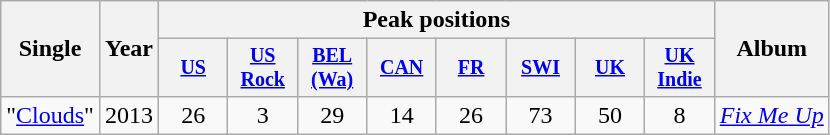<table class="wikitable" style="text-align:center;">
<tr>
<th rowspan="2">Single</th>
<th rowspan="2">Year</th>
<th colspan="8">Peak positions</th>
<th rowspan="2">Album</th>
</tr>
<tr style="font-size:smaller;">
<th width="40"><a href='#'>US</a><br></th>
<th width="40"><a href='#'>US<br>Rock</a><br></th>
<th width="40"><a href='#'>BEL<br>(Wa)</a><br></th>
<th width="40"><a href='#'>CAN</a><br></th>
<th width="40"><a href='#'>FR</a><br></th>
<th width="40"><a href='#'>SWI</a><br></th>
<th width="40"><a href='#'>UK</a><br></th>
<th width="40"><a href='#'>UK<br>Indie</a><br></th>
</tr>
<tr>
<td align="left">"<a href='#'>Clouds</a>"</td>
<td>2013</td>
<td>26</td>
<td>3</td>
<td>29</td>
<td>14</td>
<td>26</td>
<td>73</td>
<td>50</td>
<td>8</td>
<td align="center"><em><a href='#'>Fix Me Up</a></em></td>
</tr>
</table>
